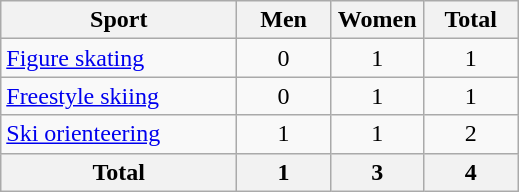<table class="wikitable sortable" style="text-align:center">
<tr>
<th width=150>Sport</th>
<th width=55>Men</th>
<th width=55>Women</th>
<th width=55>Total</th>
</tr>
<tr>
<td align=left><a href='#'>Figure skating</a></td>
<td>0</td>
<td>1</td>
<td>1</td>
</tr>
<tr>
<td align=left><a href='#'>Freestyle skiing</a></td>
<td>0</td>
<td>1</td>
<td>1</td>
</tr>
<tr>
<td align=left><a href='#'>Ski orienteering</a></td>
<td>1</td>
<td>1</td>
<td>2</td>
</tr>
<tr>
<th>Total</th>
<th>1</th>
<th>3</th>
<th>4</th>
</tr>
</table>
